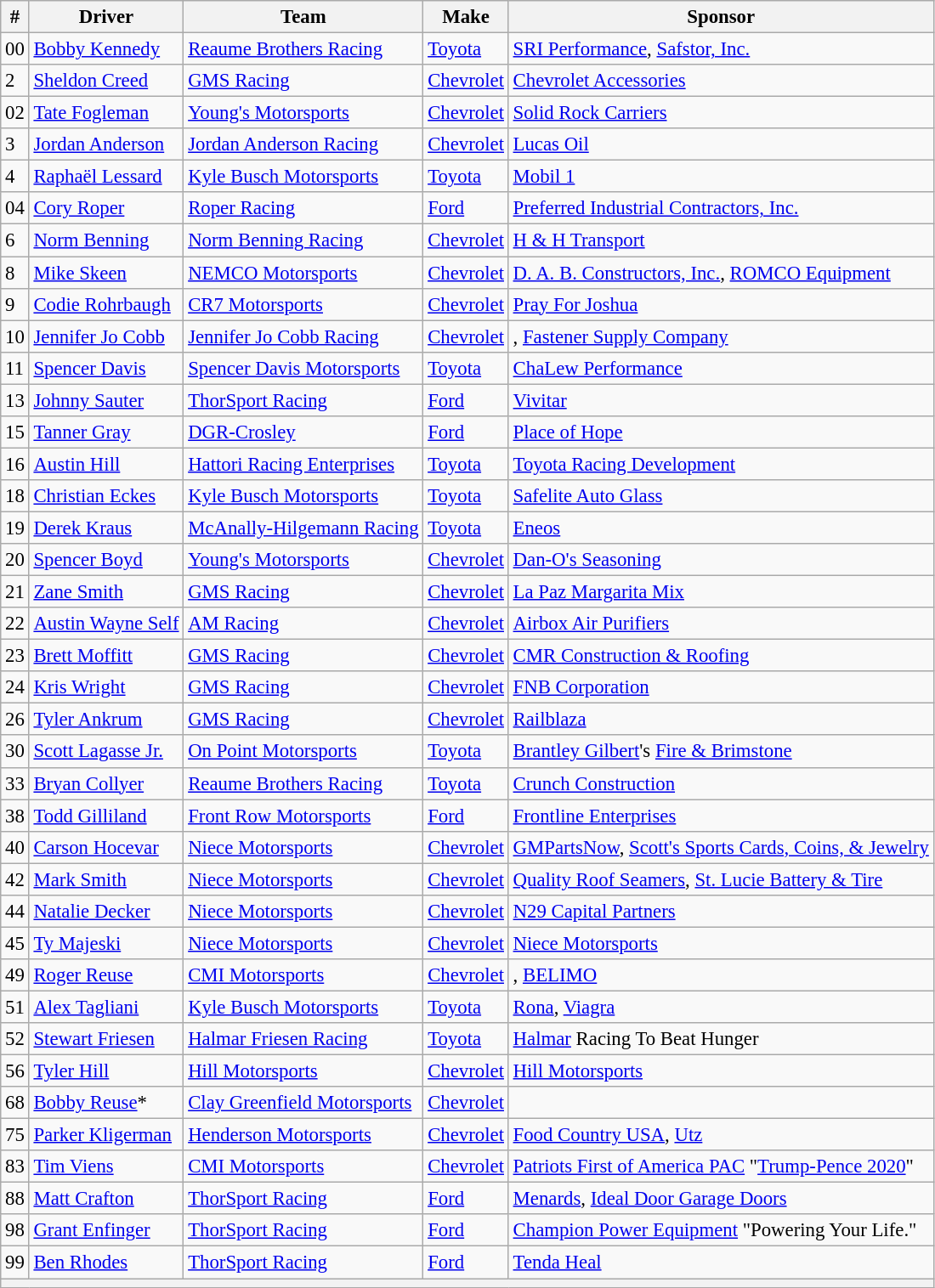<table class="wikitable" style="font-size:95%">
<tr>
<th>#</th>
<th>Driver</th>
<th>Team</th>
<th>Make</th>
<th>Sponsor</th>
</tr>
<tr>
<td>00</td>
<td><a href='#'>Bobby Kennedy</a></td>
<td><a href='#'>Reaume Brothers Racing</a></td>
<td><a href='#'>Toyota</a></td>
<td><a href='#'>SRI Performance</a>, <a href='#'>Safstor, Inc.</a></td>
</tr>
<tr>
<td>2</td>
<td><a href='#'>Sheldon Creed</a></td>
<td><a href='#'>GMS Racing</a></td>
<td><a href='#'>Chevrolet</a></td>
<td><a href='#'>Chevrolet Accessories</a></td>
</tr>
<tr>
<td>02</td>
<td><a href='#'>Tate Fogleman</a></td>
<td><a href='#'>Young's Motorsports</a></td>
<td><a href='#'>Chevrolet</a></td>
<td><a href='#'>Solid Rock Carriers</a></td>
</tr>
<tr>
<td>3</td>
<td><a href='#'>Jordan Anderson</a></td>
<td><a href='#'>Jordan Anderson Racing</a></td>
<td><a href='#'>Chevrolet</a></td>
<td><a href='#'>Lucas Oil</a></td>
</tr>
<tr>
<td>4</td>
<td><a href='#'>Raphaël Lessard</a></td>
<td><a href='#'>Kyle Busch Motorsports</a></td>
<td><a href='#'>Toyota</a></td>
<td><a href='#'>Mobil 1</a></td>
</tr>
<tr>
<td>04</td>
<td><a href='#'>Cory Roper</a></td>
<td><a href='#'>Roper Racing</a></td>
<td><a href='#'>Ford</a></td>
<td><a href='#'>Preferred Industrial Contractors, Inc.</a></td>
</tr>
<tr>
<td>6</td>
<td><a href='#'>Norm Benning</a></td>
<td><a href='#'>Norm Benning Racing</a></td>
<td><a href='#'>Chevrolet</a></td>
<td><a href='#'>H & H Transport</a></td>
</tr>
<tr>
<td>8</td>
<td><a href='#'>Mike Skeen</a></td>
<td><a href='#'>NEMCO Motorsports</a></td>
<td><a href='#'>Chevrolet</a></td>
<td><a href='#'>D. A. B. Constructors, Inc.</a>, <a href='#'>ROMCO Equipment</a></td>
</tr>
<tr>
<td>9</td>
<td><a href='#'>Codie Rohrbaugh</a></td>
<td><a href='#'>CR7 Motorsports</a></td>
<td><a href='#'>Chevrolet</a></td>
<td><a href='#'>Pray For Joshua</a></td>
</tr>
<tr>
<td>10</td>
<td><a href='#'>Jennifer Jo Cobb</a></td>
<td><a href='#'>Jennifer Jo Cobb Racing</a></td>
<td><a href='#'>Chevrolet</a></td>
<td>, <a href='#'>Fastener Supply Company</a></td>
</tr>
<tr>
<td>11</td>
<td><a href='#'>Spencer Davis</a></td>
<td><a href='#'>Spencer Davis Motorsports</a></td>
<td><a href='#'>Toyota</a></td>
<td><a href='#'>ChaLew Performance</a></td>
</tr>
<tr>
<td>13</td>
<td><a href='#'>Johnny Sauter</a></td>
<td><a href='#'>ThorSport Racing</a></td>
<td><a href='#'>Ford</a></td>
<td><a href='#'>Vivitar</a></td>
</tr>
<tr>
<td>15</td>
<td><a href='#'>Tanner Gray</a></td>
<td><a href='#'>DGR-Crosley</a></td>
<td><a href='#'>Ford</a></td>
<td><a href='#'>Place of Hope</a></td>
</tr>
<tr>
<td>16</td>
<td><a href='#'>Austin Hill</a></td>
<td><a href='#'>Hattori Racing Enterprises</a></td>
<td><a href='#'>Toyota</a></td>
<td><a href='#'>Toyota Racing Development</a></td>
</tr>
<tr>
<td>18</td>
<td><a href='#'>Christian Eckes</a></td>
<td><a href='#'>Kyle Busch Motorsports</a></td>
<td><a href='#'>Toyota</a></td>
<td><a href='#'>Safelite Auto Glass</a></td>
</tr>
<tr>
<td>19</td>
<td><a href='#'>Derek Kraus</a></td>
<td><a href='#'>McAnally-Hilgemann Racing</a></td>
<td><a href='#'>Toyota</a></td>
<td><a href='#'>Eneos</a></td>
</tr>
<tr>
<td>20</td>
<td><a href='#'>Spencer Boyd</a></td>
<td><a href='#'>Young's Motorsports</a></td>
<td><a href='#'>Chevrolet</a></td>
<td><a href='#'>Dan-O's Seasoning</a></td>
</tr>
<tr>
<td>21</td>
<td><a href='#'>Zane Smith</a></td>
<td><a href='#'>GMS Racing</a></td>
<td><a href='#'>Chevrolet</a></td>
<td><a href='#'>La Paz Margarita Mix</a></td>
</tr>
<tr>
<td>22</td>
<td><a href='#'>Austin Wayne Self</a></td>
<td><a href='#'>AM Racing</a></td>
<td><a href='#'>Chevrolet</a></td>
<td><a href='#'>Airbox Air Purifiers</a></td>
</tr>
<tr>
<td>23</td>
<td><a href='#'>Brett Moffitt</a></td>
<td><a href='#'>GMS Racing</a></td>
<td><a href='#'>Chevrolet</a></td>
<td><a href='#'>CMR Construction & Roofing</a></td>
</tr>
<tr>
<td>24</td>
<td><a href='#'>Kris Wright</a></td>
<td><a href='#'>GMS Racing</a></td>
<td><a href='#'>Chevrolet</a></td>
<td><a href='#'>FNB Corporation</a></td>
</tr>
<tr>
<td>26</td>
<td><a href='#'>Tyler Ankrum</a></td>
<td><a href='#'>GMS Racing</a></td>
<td><a href='#'>Chevrolet</a></td>
<td><a href='#'>Railblaza</a></td>
</tr>
<tr>
<td>30</td>
<td><a href='#'>Scott Lagasse Jr.</a></td>
<td><a href='#'>On Point Motorsports</a></td>
<td><a href='#'>Toyota</a></td>
<td><a href='#'>Brantley Gilbert</a>'s <a href='#'>Fire & Brimstone</a></td>
</tr>
<tr>
<td>33</td>
<td><a href='#'>Bryan Collyer</a></td>
<td><a href='#'>Reaume Brothers Racing</a></td>
<td><a href='#'>Toyota</a></td>
<td><a href='#'>Crunch Construction</a></td>
</tr>
<tr>
<td>38</td>
<td><a href='#'>Todd Gilliland</a></td>
<td><a href='#'>Front Row Motorsports</a></td>
<td><a href='#'>Ford</a></td>
<td><a href='#'>Frontline Enterprises</a></td>
</tr>
<tr>
<td>40</td>
<td><a href='#'>Carson Hocevar</a></td>
<td><a href='#'>Niece Motorsports</a></td>
<td><a href='#'>Chevrolet</a></td>
<td><a href='#'>GMPartsNow</a>, <a href='#'>Scott's Sports Cards, Coins, & Jewelry</a></td>
</tr>
<tr>
<td>42</td>
<td><a href='#'>Mark Smith</a></td>
<td><a href='#'>Niece Motorsports</a></td>
<td><a href='#'>Chevrolet</a></td>
<td><a href='#'>Quality Roof Seamers</a>, <a href='#'>St. Lucie Battery & Tire</a></td>
</tr>
<tr>
<td>44</td>
<td><a href='#'>Natalie Decker</a></td>
<td><a href='#'>Niece Motorsports</a></td>
<td><a href='#'>Chevrolet</a></td>
<td><a href='#'>N29 Capital Partners</a></td>
</tr>
<tr>
<td>45</td>
<td><a href='#'>Ty Majeski</a></td>
<td><a href='#'>Niece Motorsports</a></td>
<td><a href='#'>Chevrolet</a></td>
<td><a href='#'>Niece Motorsports</a></td>
</tr>
<tr>
<td>49</td>
<td><a href='#'>Roger Reuse</a></td>
<td><a href='#'>CMI Motorsports</a></td>
<td><a href='#'>Chevrolet</a></td>
<td>, <a href='#'>BELIMO</a></td>
</tr>
<tr>
<td>51</td>
<td><a href='#'>Alex Tagliani</a></td>
<td><a href='#'>Kyle Busch Motorsports</a></td>
<td><a href='#'>Toyota</a></td>
<td><a href='#'>Rona</a>, <a href='#'>Viagra</a></td>
</tr>
<tr>
<td>52</td>
<td><a href='#'>Stewart Friesen</a></td>
<td><a href='#'>Halmar Friesen Racing</a></td>
<td><a href='#'>Toyota</a></td>
<td><a href='#'>Halmar</a> Racing To Beat Hunger</td>
</tr>
<tr>
<td>56</td>
<td><a href='#'>Tyler Hill</a></td>
<td><a href='#'>Hill Motorsports</a></td>
<td><a href='#'>Chevrolet</a></td>
<td><a href='#'>Hill Motorsports</a></td>
</tr>
<tr>
<td>68</td>
<td><a href='#'>Bobby Reuse</a>*</td>
<td><a href='#'>Clay Greenfield Motorsports</a></td>
<td><a href='#'>Chevrolet</a></td>
<td></td>
</tr>
<tr>
<td>75</td>
<td><a href='#'>Parker Kligerman</a></td>
<td><a href='#'>Henderson Motorsports</a></td>
<td><a href='#'>Chevrolet</a></td>
<td><a href='#'>Food Country USA</a>, <a href='#'>Utz</a></td>
</tr>
<tr>
<td>83</td>
<td><a href='#'>Tim Viens</a></td>
<td><a href='#'>CMI Motorsports</a></td>
<td><a href='#'>Chevrolet</a></td>
<td><a href='#'>Patriots First of America PAC</a> "<a href='#'>Trump-Pence 2020</a>"</td>
</tr>
<tr>
<td>88</td>
<td><a href='#'>Matt Crafton</a></td>
<td><a href='#'>ThorSport Racing</a></td>
<td><a href='#'>Ford</a></td>
<td><a href='#'>Menards</a>, <a href='#'>Ideal Door Garage Doors</a></td>
</tr>
<tr>
<td>98</td>
<td><a href='#'>Grant Enfinger</a></td>
<td><a href='#'>ThorSport Racing</a></td>
<td><a href='#'>Ford</a></td>
<td><a href='#'>Champion Power Equipment</a> "Powering Your Life."</td>
</tr>
<tr>
<td>99</td>
<td><a href='#'>Ben Rhodes</a></td>
<td><a href='#'>ThorSport Racing</a></td>
<td><a href='#'>Ford</a></td>
<td><a href='#'>Tenda Heal</a></td>
</tr>
<tr>
<th colspan="5"></th>
</tr>
</table>
